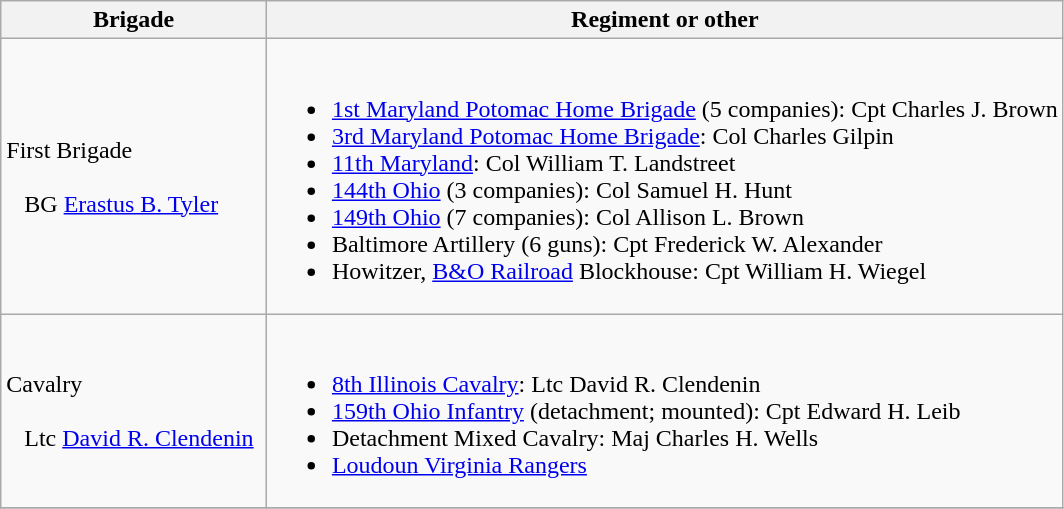<table class="wikitable">
<tr>
<th width=25%>Brigade</th>
<th>Regiment or other</th>
</tr>
<tr>
<td>First Brigade<br><br>  
BG <a href='#'>Erastus B. Tyler</a></td>
<td><br><ul><li><a href='#'>1st Maryland Potomac Home Brigade</a> (5 companies): Cpt Charles J. Brown</li><li><a href='#'>3rd Maryland Potomac Home Brigade</a>: Col Charles Gilpin</li><li><a href='#'>11th Maryland</a>: Col William T. Landstreet</li><li><a href='#'>144th Ohio</a> (3 companies): Col Samuel H. Hunt</li><li><a href='#'>149th Ohio</a> (7 companies): Col Allison L. Brown</li><li>Baltimore Artillery (6 guns): Cpt Frederick W. Alexander</li><li>Howitzer, <a href='#'>B&O Railroad</a> Blockhouse: Cpt William H. Wiegel</li></ul></td>
</tr>
<tr>
<td>Cavalry<br><br>  
Ltc <a href='#'>David R. Clendenin</a></td>
<td><br><ul><li><a href='#'>8th Illinois Cavalry</a>: Ltc David R. Clendenin</li><li><a href='#'>159th Ohio Infantry</a> (detachment; mounted): Cpt Edward H. Leib</li><li>Detachment Mixed Cavalry: Maj Charles H. Wells</li><li><a href='#'>Loudoun Virginia Rangers</a></li></ul></td>
</tr>
<tr>
</tr>
</table>
